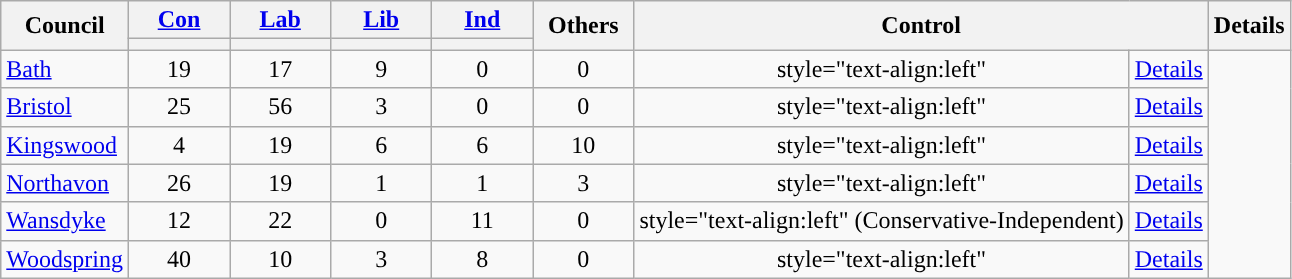<table class="wikitable" style="text-align:center;">
<tr>
<th rowspan=2>Council</th>
<th style="width:60px;"><a href='#'>Con</a></th>
<th style="width:60px;"><a href='#'>Lab</a></th>
<th style="width:60px;"><a href='#'>Lib</a></th>
<th style="width:60px;"><a href='#'>Ind</a></th>
<th style="width:60px;" rowspan=2>Others</th>
<th rowspan=2 colspan=2>Control</th>
<th rowspan=2>Details</th>
</tr>
<tr>
<th style="background:"></th>
<th style="background:"></th>
<th style="background:"></th>
<th style="background:"></th>
</tr>
<tr>
<td style="text-align:left"><a href='#'>Bath</a></td>
<td>19</td>
<td>17</td>
<td>9</td>
<td>0</td>
<td>0</td>
<td>style="text-align:left" </td>
<td style="text-align:left"><a href='#'>Details</a></td>
</tr>
<tr>
<td style="text-align:left"><a href='#'>Bristol</a></td>
<td>25</td>
<td>56</td>
<td>3</td>
<td>0</td>
<td>0</td>
<td>style="text-align:left" </td>
<td style="text-align:left"><a href='#'>Details</a></td>
</tr>
<tr>
<td style="text-align:left"><a href='#'>Kingswood</a></td>
<td>4</td>
<td>19</td>
<td>6</td>
<td>6</td>
<td>10</td>
<td>style="text-align:left" </td>
<td style="text-align:left"><a href='#'>Details</a></td>
</tr>
<tr>
<td style="text-align:left"><a href='#'>Northavon</a></td>
<td>26</td>
<td>19</td>
<td>1</td>
<td>1</td>
<td>3</td>
<td>style="text-align:left" </td>
<td style="text-align:left"><a href='#'>Details</a></td>
</tr>
<tr>
<td style="text-align:left"><a href='#'>Wansdyke</a></td>
<td>12</td>
<td>22</td>
<td>0</td>
<td>11</td>
<td>0</td>
<td>style="text-align:left"  (Conservative-Independent)</td>
<td style="text-align:left"><a href='#'>Details</a></td>
</tr>
<tr>
<td style="text-align:left"><a href='#'>Woodspring</a></td>
<td>40</td>
<td>10</td>
<td>3</td>
<td>8</td>
<td>0</td>
<td>style="text-align:left" </td>
<td style="text-align:left"><a href='#'>Details</a></td>
</tr>
</table>
